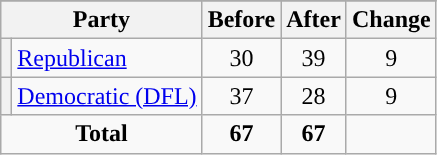<table class="wikitable" style="text-align:center;">
<tr>
</tr>
<tr>
<th colspan=2>Party</th>
<th>Before</th>
<th>After</th>
<th>Change</th>
</tr>
<tr>
<th style="background-color:"></th>
<td style="text-align:left;"><a href='#'>Republican</a></td>
<td>30</td>
<td>39</td>
<td> 9</td>
</tr>
<tr>
<th style="background-color:"></th>
<td style="text-align:left;"><a href='#'>Democratic (DFL)</a></td>
<td>37</td>
<td>28</td>
<td> 9</td>
</tr>
<tr>
<td colspan=2><strong>Total</strong></td>
<td><strong>67</strong></td>
<td><strong>67</strong></td>
<td></td>
</tr>
</table>
